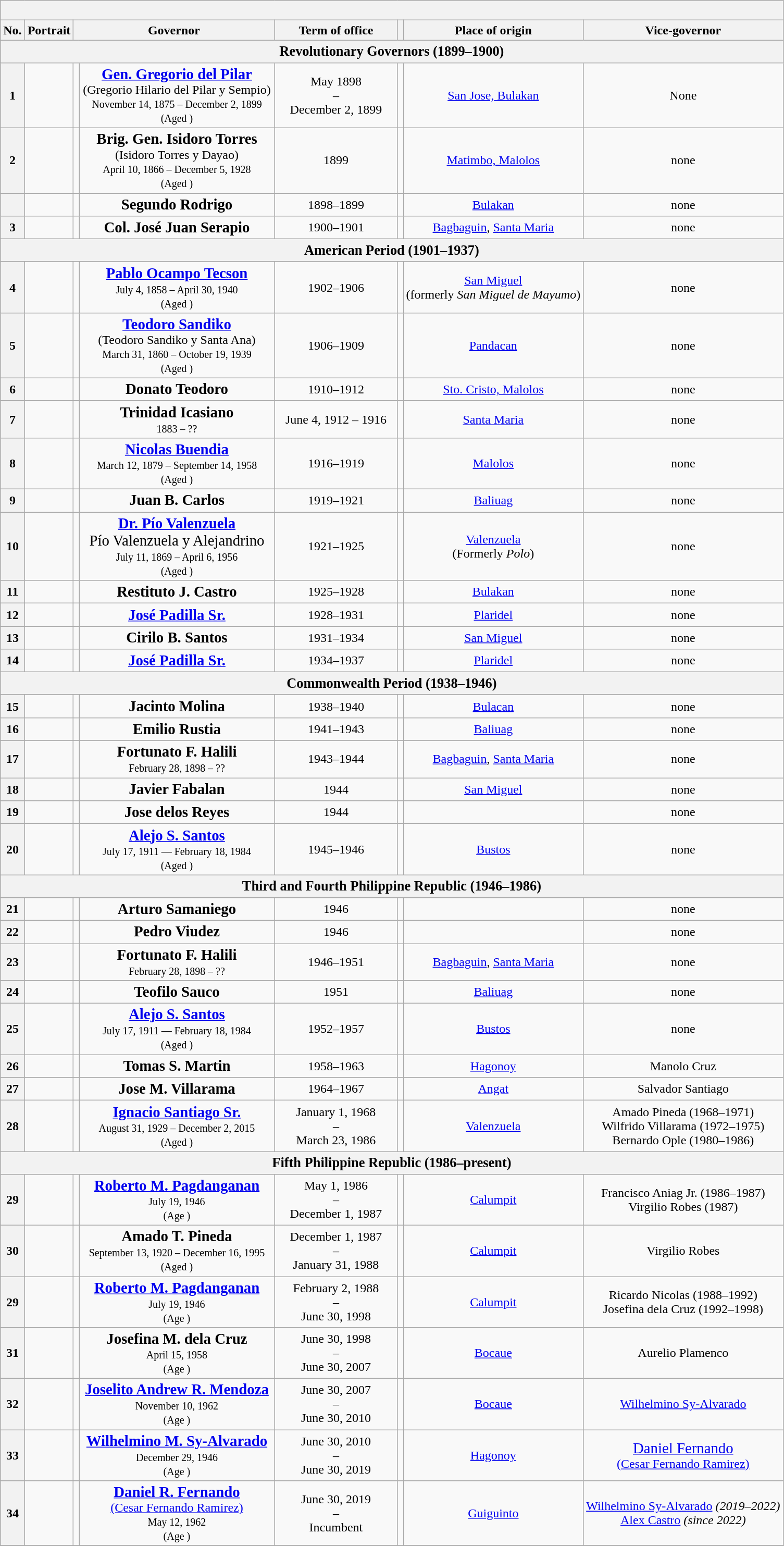<table class="wikitable" style="text-align: center;">
<tr>
<th colspan="11"><br>


</th>
</tr>
<tr>
<th>No.</th>
<th>Portrait</th>
<th colspan="2" style="width:250px;">Governor</th>
<th style="width:150px;">Term of office</th>
<th></th>
<th>Place of origin</th>
<th>Vice-governor</th>
</tr>
<tr>
<th style="font-size:110%;width:49em;" colspan="8">Revolutionary Governors (1899–1900)</th>
</tr>
<tr>
<th>1</th>
<td></td>
<td></td>
<td><a href='#'><big><strong>Gen. Gregorio del Pilar</strong></big></a><br>(Gregorio Hilario del Pilar y Sempio)<br><small>November 14, 1875 – December 2, 1899<br>(Aged )</small></td>
<td>May 1898<br>–<br>December 2, 1899</td>
<td></td>
<td><a href='#'>San Jose, Bulakan</a></td>
<td>None</td>
</tr>
<tr>
<th>2</th>
<td></td>
<td></td>
<td><big><strong>Brig. Gen. Isidoro Torres</strong></big><br>(Isidoro Torres y Dayao)<br><small>April 10, 1866 – December 5, 1928<br>(Aged )</small></td>
<td>1899</td>
<td></td>
<td><a href='#'>Matimbo, Malolos</a></td>
<td>none</td>
</tr>
<tr>
<th></th>
<td></td>
<td></td>
<td><big><strong>Segundo Rodrigo</strong></big></td>
<td>1898–1899</td>
<td></td>
<td><a href='#'>Bulakan</a></td>
<td>none</td>
</tr>
<tr>
<th>3</th>
<td></td>
<td></td>
<td><big><strong>Col. José Juan Serapio</strong></big></td>
<td>1900–1901</td>
<td></td>
<td><a href='#'>Bagbaguin</a>, <a href='#'>Santa Maria</a></td>
<td>none</td>
</tr>
<tr>
<th style="font-size:110%;width:49em;" colspan="8">American Period (1901–1937)</th>
</tr>
<tr>
<th>4</th>
<td></td>
<td></td>
<td><a href='#'><big><strong>Pablo Ocampo Tecson</strong></big></a><br><small>July 4, 1858 – April 30, 1940<br>(Aged )</small></td>
<td>1902–1906</td>
<td></td>
<td><a href='#'>San Miguel</a><br>(formerly <em>San Miguel de Mayumo</em>)</td>
<td>none</td>
</tr>
<tr>
<th>5</th>
<td></td>
<td></td>
<td><a href='#'><big><strong>Teodoro Sandiko</strong></big></a><br>(Teodoro Sandiko y Santa Ana)<br><small>March 31, 1860 – October 19, 1939<br>(Aged )</small></td>
<td>1906–1909</td>
<td></td>
<td><a href='#'>Pandacan</a></td>
<td>none</td>
</tr>
<tr>
<th>6</th>
<td></td>
<td></td>
<td><big><strong>Donato Teodoro</strong></big></td>
<td>1910–1912</td>
<td></td>
<td><a href='#'>Sto. Cristo, Malolos</a></td>
<td>none</td>
</tr>
<tr>
<th>7</th>
<td></td>
<td></td>
<td><big><strong>Trinidad Icasiano</strong></big><br><small>1883 – ??</small></td>
<td>June 4, 1912 – 1916</td>
<td></td>
<td><a href='#'>Santa Maria</a></td>
<td>none</td>
</tr>
<tr>
<th>8</th>
<td></td>
<td></td>
<td><big><strong><a href='#'>Nicolas Buendia</a></strong></big><br><small>March 12, 1879 – September 14, 1958<br>(Aged )</small></td>
<td>1916–1919</td>
<td></td>
<td><a href='#'>Malolos</a></td>
<td>none</td>
</tr>
<tr>
<th>9</th>
<td></td>
<td></td>
<td><big><strong>Juan B. Carlos</strong></big></td>
<td>1919–1921</td>
<td></td>
<td><a href='#'>Baliuag</a></td>
<td>none</td>
</tr>
<tr>
<th>10</th>
<td></td>
<td></td>
<td><big><a href='#'><strong>Dr. Pío Valenzuela</strong></a><br>Pío Valenzuela y Alejandrino</big><br><small>July 11, 1869 – April 6, 1956<br>(Aged )</small></td>
<td>1921–1925</td>
<td></td>
<td><a href='#'>Valenzuela</a><br>(Formerly <em>Polo</em>)</td>
<td>none</td>
</tr>
<tr>
<th>11</th>
<td></td>
<td></td>
<td><big><strong>Restituto J. Castro</strong></big></td>
<td>1925–1928</td>
<td></td>
<td><a href='#'>Bulakan</a></td>
<td>none</td>
</tr>
<tr>
<th>12</th>
<td></td>
<td></td>
<td><a href='#'><big><strong>José Padilla Sr.</strong></big></a></td>
<td>1928–1931</td>
<td></td>
<td><a href='#'>Plaridel</a></td>
<td>none</td>
</tr>
<tr>
<th>13</th>
<td></td>
<td></td>
<td><big><strong>Cirilo B. Santos</strong></big></td>
<td>1931–1934</td>
<td></td>
<td><a href='#'>San Miguel</a></td>
<td>none</td>
</tr>
<tr>
<th>14</th>
<td></td>
<td></td>
<td><a href='#'><big><strong>José Padilla Sr.</strong></big></a></td>
<td>1934–1937</td>
<td></td>
<td><a href='#'>Plaridel</a></td>
<td>none</td>
</tr>
<tr>
<th style="font-size:110%;width:49em;" colspan="8">Commonwealth Period (1938–1946)</th>
</tr>
<tr>
<th>15</th>
<td></td>
<td></td>
<td><big><strong>Jacinto Molina</strong></big></td>
<td>1938–1940</td>
<td></td>
<td><a href='#'>Bulacan</a></td>
<td>none</td>
</tr>
<tr>
<th>16</th>
<td></td>
<td></td>
<td><big><strong>Emilio Rustia</strong></big></td>
<td>1941–1943</td>
<td></td>
<td><a href='#'>Baliuag</a></td>
<td>none</td>
</tr>
<tr>
<th>17</th>
<td></td>
<td></td>
<td><big><strong>Fortunato F. Halili</strong></big><br><small>February 28, 1898 – ??</small></td>
<td>1943–1944</td>
<td></td>
<td><a href='#'>Bagbaguin</a>, <a href='#'>Santa Maria</a></td>
<td>none</td>
</tr>
<tr>
<th>18</th>
<td></td>
<td></td>
<td><big><strong>Javier Fabalan</strong></big></td>
<td>1944</td>
<td></td>
<td><a href='#'>San Miguel</a></td>
<td>none</td>
</tr>
<tr>
<th>19</th>
<td></td>
<td></td>
<td><big><strong>Jose delos Reyes</strong></big></td>
<td>1944</td>
<td></td>
<td></td>
<td>none</td>
</tr>
<tr>
<th>20</th>
<td></td>
<td></td>
<td><a href='#'><big><strong>Alejo S. Santos</strong></big></a><br><small>July 17, 1911 — February 18, 1984<br>(Aged )</small></td>
<td>1945–1946</td>
<td></td>
<td><a href='#'>Bustos</a></td>
<td>none</td>
</tr>
<tr>
<th style="font-size:110%;width:49em;" colspan="8">Third and Fourth Philippine Republic (1946–1986)</th>
</tr>
<tr>
<th>21</th>
<td></td>
<td></td>
<td><big><strong>Arturo Samaniego</strong></big></td>
<td>1946</td>
<td></td>
<td></td>
<td>none</td>
</tr>
<tr>
<th>22</th>
<td></td>
<td></td>
<td><big><strong>Pedro Viudez</strong></big></td>
<td>1946</td>
<td></td>
<td></td>
<td>none</td>
</tr>
<tr>
<th>23</th>
<td></td>
<td></td>
<td><big><strong>Fortunato F. Halili</strong></big><br><small>February 28, 1898 – ??</small></td>
<td>1946–1951</td>
<td></td>
<td><a href='#'>Bagbaguin</a>, <a href='#'>Santa Maria</a></td>
<td>none</td>
</tr>
<tr>
<th>24</th>
<td></td>
<td></td>
<td><big><strong>Teofilo Sauco</strong></big></td>
<td>1951</td>
<td></td>
<td><a href='#'>Baliuag</a></td>
<td>none</td>
</tr>
<tr>
<th>25</th>
<td></td>
<td></td>
<td><a href='#'><big><strong>Alejo S. Santos</strong></big></a><br><small>July 17, 1911 — February 18, 1984<br>(Aged )</small></td>
<td>1952–1957</td>
<td></td>
<td><a href='#'>Bustos</a></td>
<td>none</td>
</tr>
<tr>
<th>26</th>
<td></td>
<td></td>
<td><big><strong>Tomas S. Martin</strong></big></td>
<td>1958–1963</td>
<td></td>
<td><a href='#'>Hagonoy</a></td>
<td>Manolo Cruz</td>
</tr>
<tr>
<th>27</th>
<td></td>
<td></td>
<td><big><strong>Jose M. Villarama</strong></big></td>
<td>1964–1967</td>
<td></td>
<td><a href='#'>Angat</a></td>
<td>Salvador Santiago</td>
</tr>
<tr>
<th>28</th>
<td></td>
<td></td>
<td><a href='#'><big><strong>Ignacio Santiago Sr.</strong></big></a><br><small>August 31, 1929 – December 2, 2015<br>(Aged )</small></td>
<td>January 1, 1968<br>–<br>March 23, 1986</td>
<td></td>
<td><a href='#'>Valenzuela</a></td>
<td>Amado Pineda (1968–1971)<br>Wilfrido Villarama (1972–1975)<br>Bernardo Ople (1980–1986)</td>
</tr>
<tr>
<th style="font-size:110%;width:49em;" colspan="8">Fifth Philippine Republic (1986–present)</th>
</tr>
<tr>
<th>29</th>
<td></td>
<td></td>
<td><a href='#'><big><strong>Roberto M. Pagdanganan</strong></big></a><br><small>July 19, 1946<br>(Age )</small></td>
<td>May 1, 1986<br>–<br>December 1, 1987</td>
<td></td>
<td><a href='#'>Calumpit</a></td>
<td>Francisco Aniag Jr. (1986–1987)<br>Virgilio Robes (1987)</td>
</tr>
<tr>
<th>30</th>
<td></td>
<td></td>
<td><big><strong>Amado T. Pineda</strong></big><br><small>September 13, 1920 – December 16, 1995<br>(Aged )</small></td>
<td>December 1, 1987<br>–<br>January 31, 1988</td>
<td></td>
<td><a href='#'>Calumpit</a></td>
<td>Virgilio Robes</td>
</tr>
<tr>
<th>29</th>
<td></td>
<td></td>
<td><a href='#'><big><strong>Roberto M. Pagdanganan</strong></big></a><br><small>July 19, 1946<br>(Age )</small></td>
<td>February 2, 1988<br>–<br>June 30, 1998</td>
<td></td>
<td><a href='#'>Calumpit</a></td>
<td>Ricardo Nicolas (1988–1992)<br>Josefina dela Cruz (1992–1998)</td>
</tr>
<tr>
<th>31</th>
<td></td>
<td></td>
<td><big><strong>Josefina M. dela Cruz</strong></big><br><small>April 15, 1958<br>(Age )</small></td>
<td>June 30, 1998<br>–<br>June 30, 2007</td>
<td></td>
<td><a href='#'>Bocaue</a></td>
<td>Aurelio Plamenco</td>
</tr>
<tr>
<th>32</th>
<td></td>
<td></td>
<td><big><strong><a href='#'>Joselito Andrew R. Mendoza</a></strong></big> <br><small>November 10, 1962<br>(Age )</small></td>
<td>June 30, 2007<br>–<br>June 30, 2010</td>
<td></td>
<td><a href='#'>Bocaue</a></td>
<td><a href='#'>Wilhelmino Sy-Alvarado</a></td>
</tr>
<tr>
<th>33</th>
<td></td>
<td></td>
<td><a href='#'><big><strong>Wilhelmino M. Sy-Alvarado</strong></big></a><br><small>December 29, 1946<br>(Age )</small></td>
<td>June 30, 2010<br>–<br>June 30, 2019</td>
<td></td>
<td><a href='#'>Hagonoy</a></td>
<td><a href='#'><big>Daniel Fernando</big><br>(Cesar Fernando Ramirez)</a></td>
</tr>
<tr>
<th>34</th>
<td></td>
<td></td>
<td><a href='#'><big><strong>Daniel R. Fernando</strong></big><br>(Cesar Fernando Ramirez)</a><br><small>May 12, 1962<br>(Age )</small></td>
<td>June 30, 2019<br>–<br>Incumbent</td>
<td></td>
<td><a href='#'>Guiguinto</a></td>
<td><a href='#'>Wilhelmino Sy-Alvarado</a> <em>(2019–2022)</em><br><a href='#'>Alex Castro</a> <em>(since 2022)</em></td>
</tr>
<tr>
</tr>
</table>
